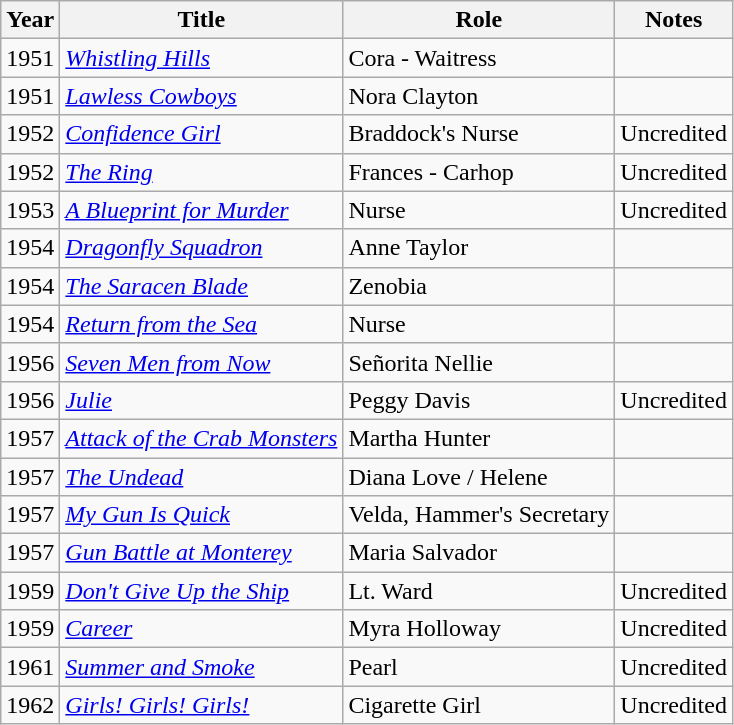<table class="wikitable">
<tr>
<th>Year</th>
<th>Title</th>
<th>Role</th>
<th>Notes</th>
</tr>
<tr>
<td>1951</td>
<td><em><a href='#'>Whistling Hills</a></em></td>
<td>Cora - Waitress</td>
<td></td>
</tr>
<tr>
<td>1951</td>
<td><em><a href='#'>Lawless Cowboys</a></em></td>
<td>Nora Clayton</td>
<td></td>
</tr>
<tr>
<td>1952</td>
<td><em><a href='#'>Confidence Girl</a></em></td>
<td>Braddock's Nurse</td>
<td>Uncredited</td>
</tr>
<tr>
<td>1952</td>
<td><em><a href='#'>The Ring</a></em></td>
<td>Frances - Carhop</td>
<td>Uncredited</td>
</tr>
<tr>
<td>1953</td>
<td><em><a href='#'>A Blueprint for Murder</a></em></td>
<td>Nurse</td>
<td>Uncredited</td>
</tr>
<tr>
<td>1954</td>
<td><em><a href='#'>Dragonfly Squadron</a></em></td>
<td>Anne Taylor</td>
<td></td>
</tr>
<tr>
<td>1954</td>
<td><em><a href='#'>The Saracen Blade</a></em></td>
<td>Zenobia</td>
<td></td>
</tr>
<tr>
<td>1954</td>
<td><em><a href='#'>Return from the Sea</a></em></td>
<td>Nurse</td>
<td></td>
</tr>
<tr>
<td>1956</td>
<td><em><a href='#'>Seven Men from Now</a></em></td>
<td>Señorita Nellie</td>
<td></td>
</tr>
<tr>
<td>1956</td>
<td><em><a href='#'>Julie</a></em></td>
<td>Peggy Davis</td>
<td>Uncredited</td>
</tr>
<tr>
<td>1957</td>
<td><em><a href='#'>Attack of the Crab Monsters</a></em></td>
<td>Martha Hunter</td>
<td></td>
</tr>
<tr>
<td>1957</td>
<td><em><a href='#'>The Undead</a></em></td>
<td>Diana Love / Helene</td>
<td></td>
</tr>
<tr>
<td>1957</td>
<td><em><a href='#'>My Gun Is Quick</a></em></td>
<td>Velda, Hammer's Secretary</td>
<td></td>
</tr>
<tr>
<td>1957</td>
<td><em><a href='#'>Gun Battle at Monterey</a></em></td>
<td>Maria Salvador</td>
<td></td>
</tr>
<tr>
<td>1959</td>
<td><em><a href='#'>Don't Give Up the Ship</a></em></td>
<td>Lt. Ward</td>
<td>Uncredited</td>
</tr>
<tr>
<td>1959</td>
<td><em><a href='#'>Career</a></em></td>
<td>Myra Holloway</td>
<td>Uncredited</td>
</tr>
<tr>
<td>1961</td>
<td><em><a href='#'>Summer and Smoke</a></em></td>
<td>Pearl</td>
<td>Uncredited</td>
</tr>
<tr>
<td>1962</td>
<td><em><a href='#'>Girls! Girls! Girls!</a></em></td>
<td>Cigarette Girl</td>
<td>Uncredited</td>
</tr>
</table>
